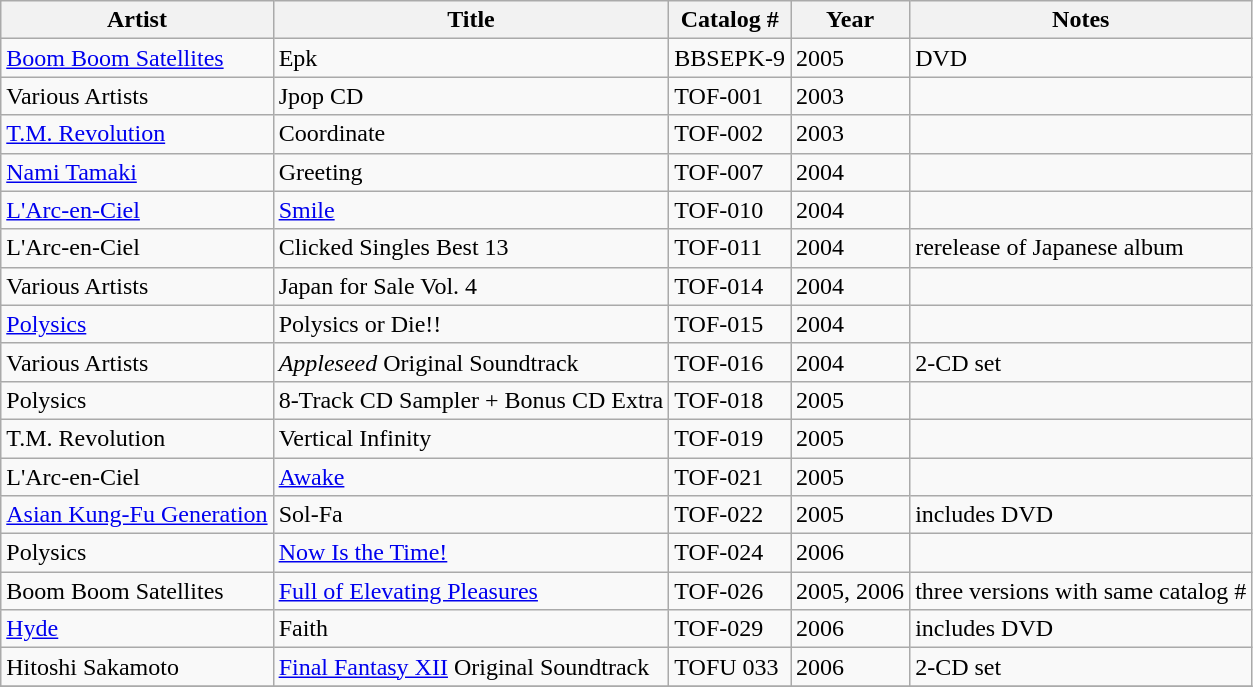<table class="wikitable sortable">
<tr>
<th>Artist</th>
<th>Title</th>
<th>Catalog #</th>
<th>Year</th>
<th>Notes</th>
</tr>
<tr>
<td><a href='#'>Boom Boom Satellites</a></td>
<td>Epk</td>
<td>BBSEPK-9</td>
<td>2005</td>
<td>DVD</td>
</tr>
<tr>
<td>Various Artists</td>
<td>Jpop CD</td>
<td>TOF-001</td>
<td>2003</td>
<td></td>
</tr>
<tr>
<td><a href='#'>T.M. Revolution</a></td>
<td>Coordinate</td>
<td>TOF-002</td>
<td>2003</td>
<td></td>
</tr>
<tr>
<td><a href='#'>Nami Tamaki</a></td>
<td>Greeting</td>
<td>TOF-007</td>
<td>2004</td>
<td></td>
</tr>
<tr>
<td><a href='#'>L'Arc-en-Ciel</a></td>
<td><a href='#'>Smile</a></td>
<td>TOF-010</td>
<td>2004</td>
<td></td>
</tr>
<tr>
<td>L'Arc-en-Ciel</td>
<td>Clicked Singles Best 13</td>
<td>TOF-011</td>
<td>2004</td>
<td>rerelease of Japanese album</td>
</tr>
<tr>
<td>Various Artists</td>
<td>Japan for Sale Vol. 4</td>
<td>TOF-014</td>
<td>2004</td>
<td></td>
</tr>
<tr>
<td><a href='#'>Polysics</a></td>
<td>Polysics or Die!!</td>
<td>TOF-015</td>
<td>2004</td>
<td></td>
</tr>
<tr>
<td>Various Artists</td>
<td><em>Appleseed</em> Original Soundtrack</td>
<td>TOF-016</td>
<td>2004</td>
<td>2-CD set</td>
</tr>
<tr>
<td>Polysics</td>
<td>8-Track CD Sampler + Bonus CD Extra</td>
<td>TOF-018</td>
<td>2005</td>
<td></td>
</tr>
<tr>
<td>T.M. Revolution</td>
<td>Vertical Infinity</td>
<td>TOF-019</td>
<td>2005</td>
<td></td>
</tr>
<tr>
<td>L'Arc-en-Ciel</td>
<td><a href='#'>Awake</a></td>
<td>TOF-021</td>
<td>2005</td>
<td></td>
</tr>
<tr>
<td><a href='#'>Asian Kung-Fu Generation</a></td>
<td>Sol-Fa</td>
<td>TOF-022</td>
<td>2005</td>
<td>includes DVD</td>
</tr>
<tr>
<td>Polysics</td>
<td><a href='#'>Now Is the Time!</a></td>
<td>TOF-024</td>
<td>2006</td>
<td></td>
</tr>
<tr>
<td>Boom Boom Satellites</td>
<td><a href='#'>Full of Elevating Pleasures</a></td>
<td>TOF-026</td>
<td>2005, 2006</td>
<td>three versions with same catalog #</td>
</tr>
<tr>
<td><a href='#'>Hyde</a></td>
<td>Faith</td>
<td>TOF-029</td>
<td>2006</td>
<td>includes DVD</td>
</tr>
<tr>
<td>Hitoshi Sakamoto</td>
<td><a href='#'>Final Fantasy XII</a> Original Soundtrack</td>
<td>TOFU 033</td>
<td>2006</td>
<td>2-CD set</td>
</tr>
<tr>
</tr>
</table>
